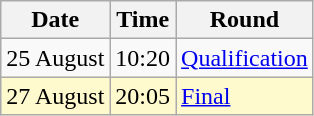<table class="wikitable">
<tr>
<th>Date</th>
<th>Time</th>
<th>Round</th>
</tr>
<tr>
<td>25 August</td>
<td>10:20</td>
<td><a href='#'>Qualification</a></td>
</tr>
<tr style=background:lemonchiffon>
<td>27 August</td>
<td>20:05</td>
<td><a href='#'>Final</a></td>
</tr>
</table>
